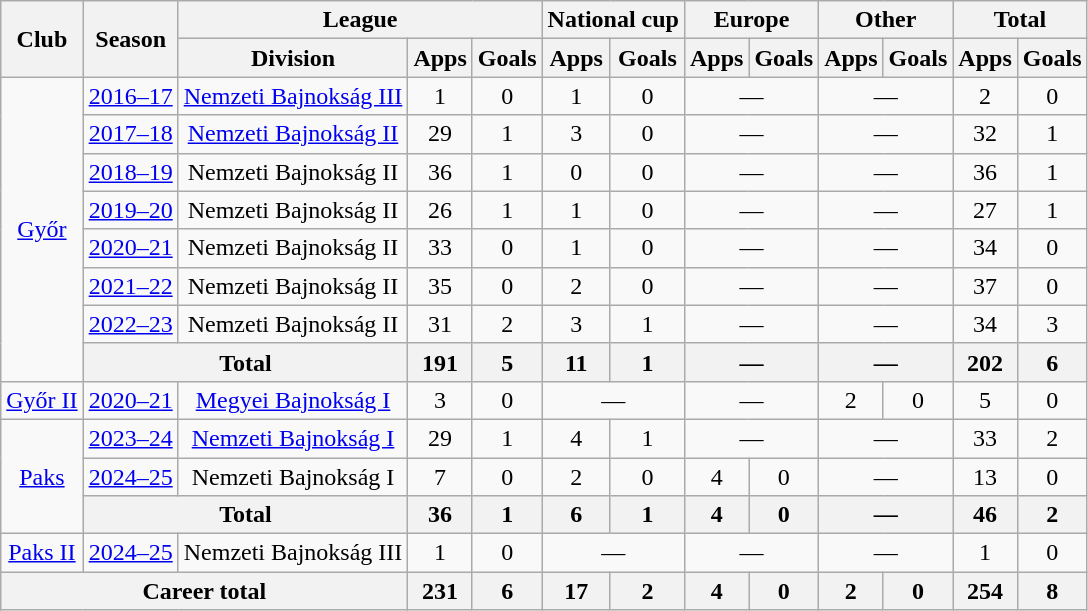<table class="wikitable" style="text-align: center;">
<tr>
<th rowspan="2">Club</th>
<th rowspan="2">Season</th>
<th colspan="3">League</th>
<th colspan="2">National cup</th>
<th colspan="2">Europe</th>
<th colspan="2">Other</th>
<th colspan="2">Total</th>
</tr>
<tr>
<th>Division</th>
<th>Apps</th>
<th>Goals</th>
<th>Apps</th>
<th>Goals</th>
<th>Apps</th>
<th>Goals</th>
<th>Apps</th>
<th>Goals</th>
<th>Apps</th>
<th>Goals</th>
</tr>
<tr>
<td rowspan="8"><a href='#'>Győr</a></td>
<td><a href='#'>2016–17</a></td>
<td><a href='#'>Nemzeti Bajnokság III</a></td>
<td>1</td>
<td>0</td>
<td>1</td>
<td>0</td>
<td colspan="2">—</td>
<td colspan="2">—</td>
<td>2</td>
<td>0</td>
</tr>
<tr>
<td><a href='#'>2017–18</a></td>
<td><a href='#'>Nemzeti Bajnokság II</a></td>
<td>29</td>
<td>1</td>
<td>3</td>
<td>0</td>
<td colspan="2">—</td>
<td colspan="2">—</td>
<td>32</td>
<td>1</td>
</tr>
<tr>
<td><a href='#'>2018–19</a></td>
<td>Nemzeti Bajnokság II</td>
<td>36</td>
<td>1</td>
<td>0</td>
<td>0</td>
<td colspan="2">—</td>
<td colspan="2">—</td>
<td>36</td>
<td>1</td>
</tr>
<tr>
<td><a href='#'>2019–20</a></td>
<td>Nemzeti Bajnokság II</td>
<td>26</td>
<td>1</td>
<td>1</td>
<td>0</td>
<td colspan="2">—</td>
<td colspan="2">—</td>
<td>27</td>
<td>1</td>
</tr>
<tr>
<td><a href='#'>2020–21</a></td>
<td>Nemzeti Bajnokság II</td>
<td>33</td>
<td>0</td>
<td>1</td>
<td>0</td>
<td colspan="2">—</td>
<td colspan="2">—</td>
<td>34</td>
<td>0</td>
</tr>
<tr>
<td><a href='#'>2021–22</a></td>
<td>Nemzeti Bajnokság II</td>
<td>35</td>
<td>0</td>
<td>2</td>
<td>0</td>
<td colspan="2">—</td>
<td colspan="2">—</td>
<td>37</td>
<td>0</td>
</tr>
<tr>
<td><a href='#'>2022–23</a></td>
<td>Nemzeti Bajnokság II</td>
<td>31</td>
<td>2</td>
<td>3</td>
<td>1</td>
<td colspan="2">—</td>
<td colspan="2">—</td>
<td>34</td>
<td>3</td>
</tr>
<tr>
<th colspan="2">Total</th>
<th>191</th>
<th>5</th>
<th>11</th>
<th>1</th>
<th colspan="2">—</th>
<th colspan="2">—</th>
<th>202</th>
<th>6</th>
</tr>
<tr>
<td><a href='#'>Győr II</a></td>
<td><a href='#'>2020–21</a></td>
<td><a href='#'>Megyei Bajnokság I</a></td>
<td>3</td>
<td>0</td>
<td colspan="2">—</td>
<td colspan="2">—</td>
<td>2</td>
<td>0</td>
<td>5</td>
<td>0</td>
</tr>
<tr>
<td rowspan="3"><a href='#'>Paks</a></td>
<td><a href='#'>2023–24</a></td>
<td><a href='#'>Nemzeti Bajnokság I</a></td>
<td>29</td>
<td>1</td>
<td>4</td>
<td>1</td>
<td colspan="2">—</td>
<td colspan="2">—</td>
<td>33</td>
<td>2</td>
</tr>
<tr>
<td><a href='#'>2024–25</a></td>
<td>Nemzeti Bajnokság I</td>
<td>7</td>
<td>0</td>
<td>2</td>
<td>0</td>
<td>4</td>
<td>0</td>
<td colspan="2">—</td>
<td>13</td>
<td>0</td>
</tr>
<tr>
<th colspan="2">Total</th>
<th>36</th>
<th>1</th>
<th>6</th>
<th>1</th>
<th>4</th>
<th>0</th>
<th colspan="2">—</th>
<th>46</th>
<th>2</th>
</tr>
<tr>
<td><a href='#'>Paks II</a></td>
<td><a href='#'>2024–25</a></td>
<td>Nemzeti Bajnokság III</td>
<td>1</td>
<td>0</td>
<td colspan="2">—</td>
<td colspan="2">—</td>
<td colspan="2">—</td>
<td>1</td>
<td>0</td>
</tr>
<tr>
<th colspan="3">Career total</th>
<th>231</th>
<th>6</th>
<th>17</th>
<th>2</th>
<th>4</th>
<th>0</th>
<th>2</th>
<th>0</th>
<th>254</th>
<th>8</th>
</tr>
</table>
